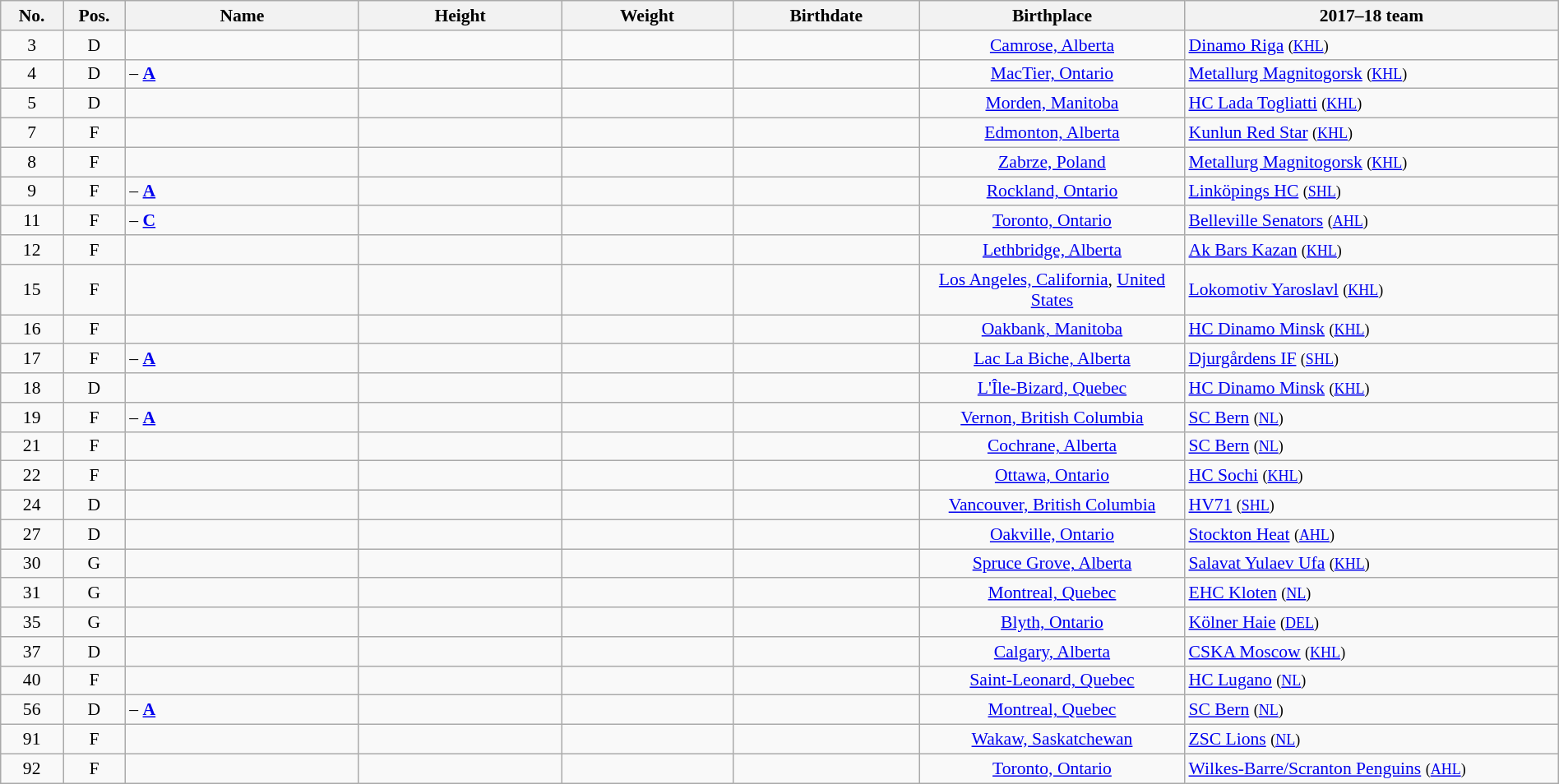<table width="100%" class="wikitable sortable" style="font-size: 90%; text-align: center;">
<tr>
<th style="width:  4%;">No.</th>
<th style="width:  4%;">Pos.</th>
<th style="width: 15%;">Name</th>
<th style="width: 13%;">Height</th>
<th style="width: 11%;">Weight</th>
<th style="width: 12%;">Birthdate</th>
<th style="width: 17%;">Birthplace</th>
<th style="width: 24%;">2017–18 team</th>
</tr>
<tr>
<td>3</td>
<td>D</td>
<td style="text-align:left;"></td>
<td></td>
<td></td>
<td style="text-align:right;"></td>
<td><a href='#'>Camrose, Alberta</a></td>
<td style="text-align:left;"> <a href='#'>Dinamo Riga</a> <small>(<a href='#'>KHL</a>)</small></td>
</tr>
<tr>
<td>4</td>
<td>D</td>
<td style="text-align:left;"> – <strong><a href='#'>A</a></strong></td>
<td></td>
<td></td>
<td style="text-align:right;"></td>
<td><a href='#'>MacTier, Ontario</a></td>
<td style="text-align:left;"> <a href='#'>Metallurg Magnitogorsk</a> <small>(<a href='#'>KHL</a>)</small></td>
</tr>
<tr>
<td>5</td>
<td>D</td>
<td style="text-align:left;"></td>
<td></td>
<td></td>
<td style="text-align:right;"></td>
<td><a href='#'>Morden, Manitoba</a></td>
<td style="text-align:left;"> <a href='#'>HC Lada Togliatti</a> <small>(<a href='#'>KHL</a>)</small></td>
</tr>
<tr>
<td>7</td>
<td>F</td>
<td style="text-align:left;"></td>
<td></td>
<td></td>
<td style="text-align:right;"></td>
<td><a href='#'>Edmonton, Alberta</a></td>
<td style="text-align:left;"> <a href='#'>Kunlun Red Star</a> <small>(<a href='#'>KHL</a>)</small></td>
</tr>
<tr>
<td>8</td>
<td>F</td>
<td style="text-align:left;"></td>
<td></td>
<td></td>
<td style="text-align:right;"></td>
<td><a href='#'>Zabrze, Poland</a></td>
<td style="text-align:left;"> <a href='#'>Metallurg Magnitogorsk</a> <small>(<a href='#'>KHL</a>)</small></td>
</tr>
<tr>
<td>9</td>
<td>F</td>
<td style="text-align:left;"> – <strong><a href='#'>A</a></strong></td>
<td></td>
<td></td>
<td style="text-align:right;"></td>
<td><a href='#'>Rockland, Ontario</a></td>
<td style="text-align:left;"> <a href='#'>Linköpings HC</a> <small>(<a href='#'>SHL</a>)</small></td>
</tr>
<tr>
<td>11</td>
<td>F</td>
<td style="text-align:left;"> – <strong><a href='#'>C</a></strong></td>
<td></td>
<td></td>
<td style="text-align:right;"></td>
<td><a href='#'>Toronto, Ontario</a></td>
<td style="text-align:left;"> <a href='#'>Belleville Senators</a> <small>(<a href='#'>AHL</a>)</small></td>
</tr>
<tr>
<td>12</td>
<td>F</td>
<td style="text-align:left;"></td>
<td></td>
<td></td>
<td style="text-align:right;"></td>
<td><a href='#'>Lethbridge, Alberta</a></td>
<td style="text-align:left;"> <a href='#'>Ak Bars Kazan</a> <small>(<a href='#'>KHL</a>)</small></td>
</tr>
<tr>
<td>15</td>
<td>F</td>
<td style="text-align:left;"></td>
<td></td>
<td></td>
<td style="text-align:right;"></td>
<td><a href='#'>Los Angeles, California</a>, <a href='#'>United States</a></td>
<td style="text-align:left;"> <a href='#'>Lokomotiv Yaroslavl</a> <small>(<a href='#'>KHL</a>)</small></td>
</tr>
<tr>
<td>16</td>
<td>F</td>
<td style="text-align:left;"></td>
<td></td>
<td></td>
<td style="text-align:right;"></td>
<td><a href='#'>Oakbank, Manitoba</a></td>
<td style="text-align:left;"> <a href='#'>HC Dinamo Minsk</a> <small>(<a href='#'>KHL</a>)</small></td>
</tr>
<tr>
<td>17</td>
<td>F</td>
<td style="text-align:left;"> – <strong><a href='#'>A</a></strong></td>
<td></td>
<td></td>
<td style="text-align:right;"></td>
<td><a href='#'>Lac La Biche, Alberta</a></td>
<td style="text-align:left;"> <a href='#'>Djurgårdens IF</a> <small>(<a href='#'>SHL</a>)</small></td>
</tr>
<tr>
<td>18</td>
<td>D</td>
<td style="text-align:left;"></td>
<td></td>
<td></td>
<td style="text-align:right;"></td>
<td><a href='#'>L'Île-Bizard, Quebec</a></td>
<td style="text-align:left;"> <a href='#'>HC Dinamo Minsk</a> <small>(<a href='#'>KHL</a>)</small></td>
</tr>
<tr>
<td>19</td>
<td>F</td>
<td style="text-align:left;"> – <strong><a href='#'>A</a></strong></td>
<td></td>
<td></td>
<td style="text-align:right;"></td>
<td><a href='#'>Vernon, British Columbia</a></td>
<td style="text-align:left;"> <a href='#'>SC Bern</a> <small>(<a href='#'>NL</a>)</small></td>
</tr>
<tr>
<td>21</td>
<td>F</td>
<td style="text-align:left;"></td>
<td></td>
<td></td>
<td style="text-align:right;"></td>
<td><a href='#'>Cochrane, Alberta</a></td>
<td style="text-align:left;"> <a href='#'>SC Bern</a> <small>(<a href='#'>NL</a>)</small></td>
</tr>
<tr>
<td>22</td>
<td>F</td>
<td style="text-align:left;"></td>
<td></td>
<td></td>
<td style="text-align:right;"></td>
<td><a href='#'>Ottawa, Ontario</a></td>
<td style="text-align:left;"> <a href='#'>HC Sochi</a> <small>(<a href='#'>KHL</a>)</small></td>
</tr>
<tr>
<td>24</td>
<td>D</td>
<td style="text-align:left;"></td>
<td></td>
<td></td>
<td style="text-align:right;"></td>
<td><a href='#'>Vancouver, British Columbia</a></td>
<td style="text-align:left;"> <a href='#'>HV71</a> <small>(<a href='#'>SHL</a>)</small></td>
</tr>
<tr>
<td>27</td>
<td>D</td>
<td style="text-align:left;"></td>
<td></td>
<td></td>
<td style="text-align:right;"></td>
<td><a href='#'>Oakville, Ontario</a></td>
<td style="text-align:left;"> <a href='#'>Stockton Heat</a> <small>(<a href='#'>AHL</a>)</small></td>
</tr>
<tr>
<td>30</td>
<td>G</td>
<td style="text-align:left;"></td>
<td></td>
<td></td>
<td style="text-align:right;"></td>
<td><a href='#'>Spruce Grove, Alberta</a></td>
<td style="text-align:left;"> <a href='#'>Salavat Yulaev Ufa</a> <small>(<a href='#'>KHL</a>)</small></td>
</tr>
<tr>
<td>31</td>
<td>G</td>
<td style="text-align:left;"></td>
<td></td>
<td></td>
<td style="text-align:right;"></td>
<td><a href='#'>Montreal, Quebec</a></td>
<td style="text-align:left;"> <a href='#'>EHC Kloten</a> <small>(<a href='#'>NL</a>)</small></td>
</tr>
<tr>
<td>35</td>
<td>G</td>
<td style="text-align:left;"></td>
<td></td>
<td></td>
<td style="text-align:right;"></td>
<td><a href='#'>Blyth, Ontario</a></td>
<td style="text-align:left;"> <a href='#'>Kölner Haie</a> <small>(<a href='#'>DEL</a>)</small></td>
</tr>
<tr>
<td>37</td>
<td>D</td>
<td style="text-align:left;"></td>
<td></td>
<td></td>
<td style="text-align:right;"></td>
<td><a href='#'>Calgary, Alberta</a></td>
<td style="text-align:left;"> <a href='#'>CSKA Moscow</a> <small>(<a href='#'>KHL</a>)</small></td>
</tr>
<tr>
<td>40</td>
<td>F</td>
<td style="text-align:left;"></td>
<td></td>
<td></td>
<td style="text-align:right;"></td>
<td><a href='#'>Saint-Leonard, Quebec</a></td>
<td style="text-align:left;"> <a href='#'>HC Lugano</a> <small>(<a href='#'>NL</a>)</small></td>
</tr>
<tr>
<td>56</td>
<td>D</td>
<td style="text-align:left;"> – <strong><a href='#'>A</a></strong></td>
<td></td>
<td></td>
<td style="text-align:right;"></td>
<td><a href='#'>Montreal, Quebec</a></td>
<td style="text-align:left;"> <a href='#'>SC Bern</a> <small>(<a href='#'>NL</a>)</small></td>
</tr>
<tr>
<td>91</td>
<td>F</td>
<td style="text-align:left;"></td>
<td></td>
<td></td>
<td style="text-align:right;"></td>
<td><a href='#'>Wakaw, Saskatchewan</a></td>
<td style="text-align:left;"> <a href='#'>ZSC Lions</a> <small>(<a href='#'>NL</a>)</small></td>
</tr>
<tr>
<td>92</td>
<td>F</td>
<td style="text-align:left;"></td>
<td></td>
<td></td>
<td style="text-align:right;"></td>
<td><a href='#'>Toronto, Ontario</a></td>
<td style="text-align:left;"> <a href='#'>Wilkes-Barre/Scranton Penguins</a> <small>(<a href='#'>AHL</a>)</small></td>
</tr>
</table>
